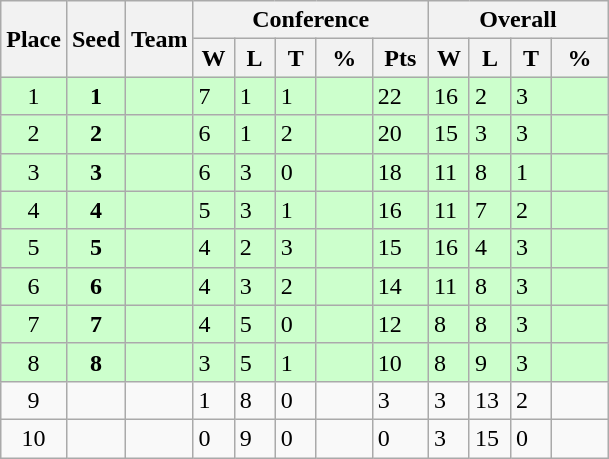<table class="wikitable">
<tr>
<th rowspan ="2">Place</th>
<th rowspan ="2">Seed</th>
<th rowspan ="2">Team</th>
<th colspan = "5">Conference</th>
<th colspan = "4">Overall</th>
</tr>
<tr>
<th scope="col" style="width: 20px;">W</th>
<th scope="col" style="width: 20px;">L</th>
<th scope="col" style="width: 20px;">T</th>
<th scope="col" style="width: 30px;">%</th>
<th scope="col" style="width: 30px;">Pts</th>
<th scope="col" style="width: 20px;">W</th>
<th scope="col" style="width: 20px;">L</th>
<th scope="col" style="width: 20px;">T</th>
<th scope="col" style="width: 30px;">%</th>
</tr>
<tr bgcolor=#ccffcc>
<td style="text-align:center;">1</td>
<td style="text-align:center;"><strong>1</strong></td>
<td></td>
<td>7</td>
<td>1</td>
<td>1</td>
<td></td>
<td>22</td>
<td>16</td>
<td>2</td>
<td>3</td>
<td></td>
</tr>
<tr bgcolor=#ccffcc>
<td style="text-align:center;">2</td>
<td style="text-align:center;"><strong>2</strong></td>
<td></td>
<td>6</td>
<td>1</td>
<td>2</td>
<td></td>
<td>20</td>
<td>15</td>
<td>3</td>
<td>3</td>
<td></td>
</tr>
<tr bgcolor=#ccffcc>
<td style="text-align:center;">3</td>
<td style="text-align:center;"><strong>3</strong></td>
<td></td>
<td>6</td>
<td>3</td>
<td>0</td>
<td></td>
<td>18</td>
<td>11</td>
<td>8</td>
<td>1</td>
<td></td>
</tr>
<tr bgcolor=#ccffcc>
<td style="text-align:center;">4</td>
<td style="text-align:center;"><strong>4</strong></td>
<td></td>
<td>5</td>
<td>3</td>
<td>1</td>
<td></td>
<td>16</td>
<td>11</td>
<td>7</td>
<td>2</td>
<td></td>
</tr>
<tr bgcolor=#ccffcc>
<td style="text-align:center;">5</td>
<td style="text-align:center;"><strong>5</strong></td>
<td></td>
<td>4</td>
<td>2</td>
<td>3</td>
<td></td>
<td>15</td>
<td>16</td>
<td>4</td>
<td>3</td>
<td></td>
</tr>
<tr bgcolor=#ccffcc>
<td style="text-align:center;">6</td>
<td style="text-align:center;"><strong>6</strong></td>
<td></td>
<td>4</td>
<td>3</td>
<td>2</td>
<td></td>
<td>14</td>
<td>11</td>
<td>8</td>
<td>3</td>
<td></td>
</tr>
<tr bgcolor=#ccffcc>
<td style="text-align:center;">7</td>
<td style="text-align:center;"><strong>7</strong></td>
<td></td>
<td>4</td>
<td>5</td>
<td>0</td>
<td></td>
<td>12</td>
<td>8</td>
<td>8</td>
<td>3</td>
<td></td>
</tr>
<tr bgcolor=#ccffcc>
<td style="text-align:center;">8</td>
<td style="text-align:center;"><strong>8</strong></td>
<td></td>
<td>3</td>
<td>5</td>
<td>1</td>
<td></td>
<td>10</td>
<td>8</td>
<td>9</td>
<td>3</td>
<td></td>
</tr>
<tr>
<td style="text-align:center;">9</td>
<td style="text-align:center;"></td>
<td></td>
<td>1</td>
<td>8</td>
<td>0</td>
<td></td>
<td>3</td>
<td>3</td>
<td>13</td>
<td>2</td>
<td></td>
</tr>
<tr>
<td style="text-align:center;">10</td>
<td style="text-align:center;"></td>
<td></td>
<td>0</td>
<td>9</td>
<td>0</td>
<td></td>
<td>0</td>
<td>3</td>
<td>15</td>
<td>0</td>
<td></td>
</tr>
</table>
